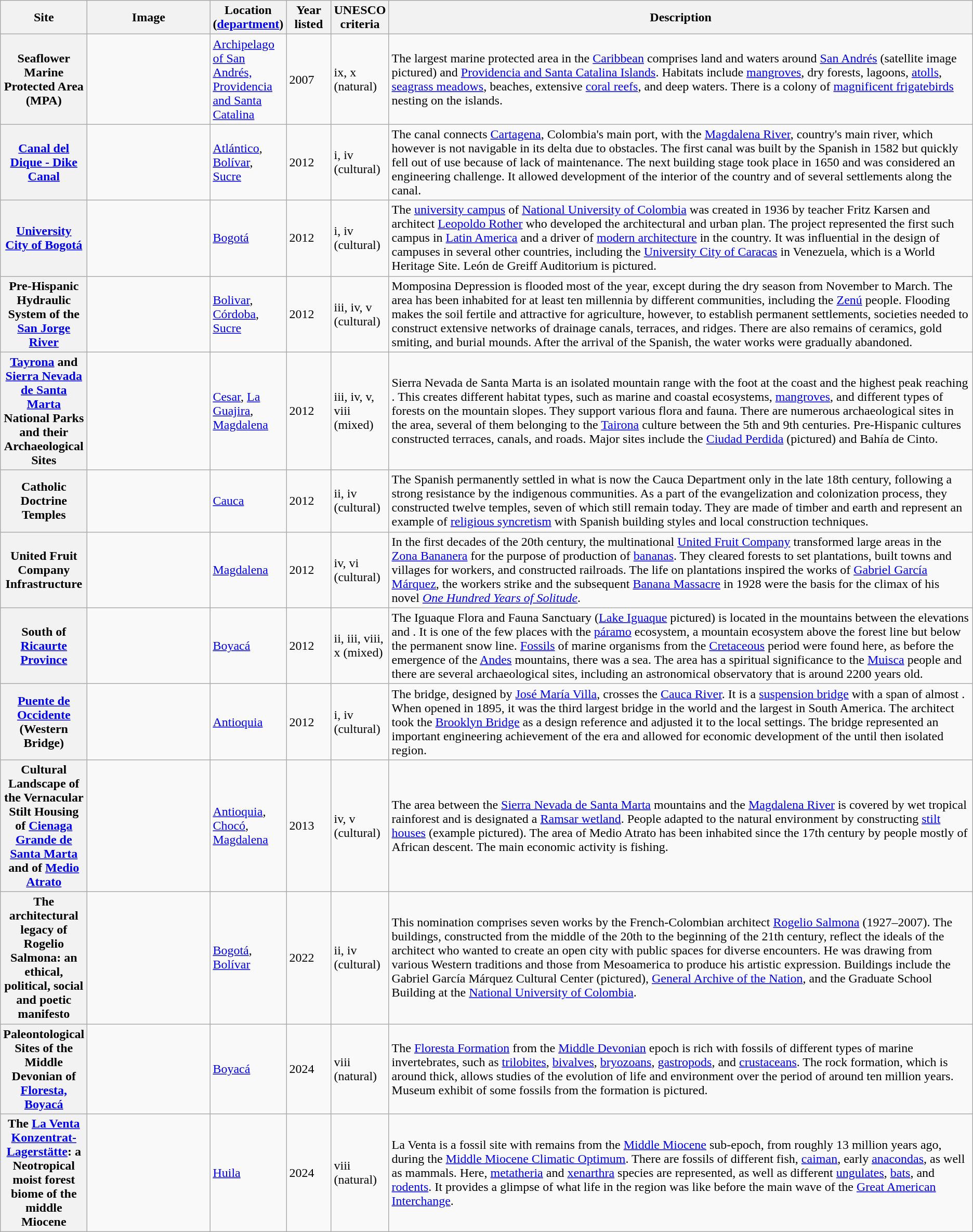<table class="wikitable sortable plainrowheaders">
<tr>
<th style="width:100px;" scope="col">Site</th>
<th class="unsortable" style="width:150px;" scope="col">Image</th>
<th style="width:80px;" scope="col">Location (<a href='#'>department</a>)</th>
<th style="width:50px;" scope="col">Year listed</th>
<th style="width:60px;" scope="col">UNESCO criteria</th>
<th scope="col" class="unsortable">Description</th>
</tr>
<tr>
<th scope="row">Seaflower Marine Protected Area (MPA)</th>
<td></td>
<td><a href='#'>Archipelago of San Andrés, Providencia and Santa Catalina</a></td>
<td>2007</td>
<td>ix, x (natural)</td>
<td>The largest marine protected area in the <a href='#'>Caribbean</a> comprises land and waters around <a href='#'>San Andrés</a> (satellite image pictured) and <a href='#'>Providencia and Santa Catalina Islands</a>. Habitats include <a href='#'>mangroves</a>, dry forests, lagoons, <a href='#'>atolls</a>, <a href='#'>seagrass meadows</a>, beaches, extensive <a href='#'>coral reefs</a>, and deep waters. There is a colony of <a href='#'>magnificent frigatebirds</a> nesting on the islands.</td>
</tr>
<tr>
<th scope="row"><a href='#'>Canal del Dique - Dike Canal</a></th>
<td></td>
<td><a href='#'>Atlántico</a>, <a href='#'>Bolívar</a>, <a href='#'>Sucre</a></td>
<td>2012</td>
<td>i, iv (cultural)</td>
<td>The canal connects <a href='#'>Cartagena</a>, Colombia's main port, with the <a href='#'>Magdalena River</a>, country's main river, which however is not navigable in its delta due to obstacles. The first canal was built by the Spanish in 1582 but quickly fell out of use because of lack of maintenance. The next building stage took place in 1650 and was considered an engineering challenge. It allowed development of the interior of the country and of several settlements along the canal.</td>
</tr>
<tr>
<th scope="row"><a href='#'>University City of Bogotá</a></th>
<td></td>
<td><a href='#'>Bogotá</a></td>
<td>2012</td>
<td>i, iv (cultural)</td>
<td>The <a href='#'>university campus</a> of <a href='#'>National University of Colombia</a> was created in 1936 by teacher Fritz Karsen and architect <a href='#'>Leopoldo Rother</a> who developed the architectural and urban plan. The project represented the first such campus in <a href='#'>Latin America</a> and a driver of <a href='#'>modern architecture</a> in the country. It was influential in the design of campuses in several other countries, including the <a href='#'>University City of Caracas</a> in Venezuela, which is a World Heritage Site. León de Greiff Auditorium is pictured.</td>
</tr>
<tr>
<th scope="row">Pre-Hispanic Hydraulic System of the <a href='#'>San Jorge River</a></th>
<td></td>
<td><a href='#'>Bolivar</a>, <a href='#'>Córdoba</a>, <a href='#'>Sucre</a></td>
<td>2012</td>
<td>iii, iv, v (cultural)</td>
<td>Momposina Depression is flooded most of the year, except during the dry season from November to March. The area has been inhabited for at least ten millennia by different communities, including the <a href='#'>Zenú</a> people. Flooding makes the soil fertile and attractive for agriculture, however, to establish permanent settlements, societies needed to construct extensive networks of drainage canals, terraces, and ridges. There are also remains of ceramics, gold smiting, and burial mounds. After the arrival of the Spanish, the water works were gradually abandoned.</td>
</tr>
<tr>
<th scope="row"><a href='#'>Tayrona</a> and <a href='#'>Sierra Nevada de Santa Marta</a> National Parks and their Archaeological Sites</th>
<td></td>
<td><a href='#'>Cesar</a>, <a href='#'>La Guajira</a>, <a href='#'>Magdalena</a></td>
<td>2012</td>
<td>iii, iv, v, viii (mixed)</td>
<td>Sierra Nevada de Santa Marta is an isolated mountain range with the foot at the coast and the highest peak reaching . This creates different habitat types, such as marine and coastal ecosystems, <a href='#'>mangroves</a>, and different types of forests on the mountain slopes. They support various flora and fauna. There are numerous archaeological sites in the area, several of them belonging to the <a href='#'>Tairona</a> culture between the 5th and 9th centuries. Pre-Hispanic cultures constructed terraces, canals, and roads. Major sites include the <a href='#'>Ciudad Perdida</a> (pictured) and Bahía de Cinto.</td>
</tr>
<tr>
<th scope="row">Catholic Doctrine Temples</th>
<td></td>
<td><a href='#'>Cauca</a></td>
<td>2012</td>
<td>ii, iv (cultural)</td>
<td>The Spanish permanently settled in what is now the Cauca Department only in the late 18th century, following a strong resistance by the indigenous communities. As a part of the evangelization and colonization process, they constructed twelve temples, seven of which still remain today. They are made of timber and earth and represent an example of <a href='#'>religious syncretism</a> with Spanish building styles and local construction techniques.</td>
</tr>
<tr>
<th scope="row">United Fruit Company Infrastructure</th>
<td></td>
<td><a href='#'>Magdalena</a></td>
<td>2012</td>
<td>iv, vi (cultural)</td>
<td>In the first decades of the 20th century, the multinational <a href='#'>United Fruit Company</a> transformed large areas in the <a href='#'>Zona Bananera</a> for the purpose of production of <a href='#'>bananas</a>. They cleared forests to set plantations, built towns and villages for workers, and constructed railroads. The life on plantations inspired the works of <a href='#'>Gabriel García Márquez</a>, the workers strike and the subsequent <a href='#'>Banana Massacre</a> in 1928 were the basis for the climax of his novel <em><a href='#'>One Hundred Years of Solitude</a></em>.</td>
</tr>
<tr>
<th scope="row">South of <a href='#'>Ricaurte Province</a></th>
<td></td>
<td><a href='#'>Boyacá</a></td>
<td>2012</td>
<td>ii, iii, viii, x (mixed)</td>
<td>The Iguaque Flora and Fauna Sanctuary (<a href='#'>Lake Iguaque</a> pictured) is located in the mountains between the elevations  and . It is one of the few places with the <a href='#'>páramo</a> ecosystem, a mountain ecosystem above the forest line but below the permanent snow line. <a href='#'>Fossils</a> of marine organisms from the <a href='#'>Cretaceous</a> period were found here, as before the emergence of the <a href='#'>Andes</a> mountains, there was a sea. The area has a spiritual significance to the <a href='#'>Muisca</a> people and there are several archaeological sites, including an astronomical observatory that is around 2200 years old.</td>
</tr>
<tr>
<th scope="row"><a href='#'>Puente de Occidente</a> (Western Bridge)</th>
<td></td>
<td><a href='#'>Antioquia</a></td>
<td>2012</td>
<td>i, iv (cultural)</td>
<td>The bridge, designed by <a href='#'>José María Villa</a>, crosses the <a href='#'>Cauca River</a>. It is a <a href='#'>suspension bridge</a> with a span of almost . When opened in 1895, it was the third largest bridge in the world and the largest in South America. The architect took the <a href='#'>Brooklyn Bridge</a> as a design reference and adjusted it to the local settings. The bridge represented an important engineering achievement of the era and allowed for economic development of the until then isolated region.</td>
</tr>
<tr>
<th scope="row">Cultural Landscape of the Vernacular Stilt Housing of <a href='#'>Cienaga Grande de Santa Marta</a> and of <a href='#'>Medio Atrato</a></th>
<td></td>
<td><a href='#'>Antioquia</a>, <a href='#'>Chocó</a>, <a href='#'>Magdalena</a></td>
<td>2013</td>
<td>iv, v (cultural)</td>
<td>The area between the <a href='#'>Sierra Nevada de Santa Marta</a> mountains and the <a href='#'>Magdalena River</a> is covered by wet tropical rainforest and is designated a <a href='#'>Ramsar wetland</a>. People adapted to the natural environment by constructing <a href='#'>stilt houses</a> (example pictured). The area of Medio Atrato has been inhabited since the 17th century by people mostly of African descent. The main economic activity is fishing.</td>
</tr>
<tr>
<th scope="row">The architectural legacy of Rogelio Salmona: an ethical, political, social and poetic manifesto</th>
<td></td>
<td><a href='#'>Bogotá</a>, <a href='#'>Bolívar</a></td>
<td>2022</td>
<td>ii, iv (cultural)</td>
<td>This nomination comprises seven works by the French-Colombian architect <a href='#'>Rogelio Salmona</a> (1927–2007). The buildings, constructed from the middle of the 20th to the beginning of the 21th century, reflect the ideals of the architect who wanted to create an open city with public spaces for diverse encounters. He was drawing from various Western traditions and those from Mesoamerica to produce his artistic expression. Buildings include the Gabriel García Márquez Cultural Center (pictured), <a href='#'>General Archive of the Nation</a>, and the Graduate School Building at the <a href='#'>National University of Colombia</a>.</td>
</tr>
<tr>
<th scope="row">Paleontological Sites of the Middle Devonian of <a href='#'>Floresta, Boyacá</a></th>
<td></td>
<td><a href='#'>Boyacá</a></td>
<td>2024</td>
<td>viii (natural)</td>
<td>The <a href='#'>Floresta Formation</a> from the <a href='#'>Middle Devonian</a> epoch is rich with fossils of different types of marine invertebrates, such as <a href='#'>trilobites</a>, <a href='#'>bivalves</a>, <a href='#'>bryozoans</a>, <a href='#'>gastropods</a>, and <a href='#'>crustaceans</a>. The rock formation, which is around  thick, allows studies of the evolution of life and environment over the period of around ten million years. Museum exhibit of some fossils from the formation is pictured.</td>
</tr>
<tr>
<th scope="row">The <a href='#'>La Venta Konzentrat-Lagerstätte</a>: a Neotropical moist forest biome of the middle Miocene</th>
<td></td>
<td><a href='#'>Huila</a></td>
<td>2024</td>
<td>viii (natural)</td>
<td>La Venta is a fossil site with remains from the <a href='#'>Middle Miocene</a> sub-epoch, from roughly 13 million years ago, during the <a href='#'>Middle Miocene Climatic Optimum</a>. There are fossils of different fish, <a href='#'>caiman</a>, early <a href='#'>anacondas</a>, as well as mammals. Here, <a href='#'>metatheria</a> and <a href='#'>xenarthra</a> species are represented, as well as different <a href='#'>ungulates</a>, <a href='#'>bats</a>, and <a href='#'>rodents</a>. It provides a glimpse of what life in the region was like before the main wave of the <a href='#'>Great American Interchange</a>.</td>
</tr>
</table>
